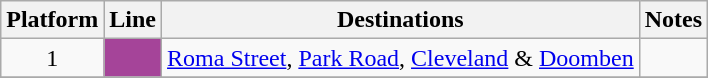<table class="wikitable" style="float: none; margin: 0.5em; ">
<tr>
<th>Platform</th>
<th>Line</th>
<th>Destinations</th>
<th>Notes</th>
</tr>
<tr>
<td rowspan="1" style="text-align:center;">1</td>
<td style="background:#A54499"><a href='#'></a></td>
<td><a href='#'>Roma Street</a>, <a href='#'>Park Road</a>, <a href='#'>Cleveland</a> & <a href='#'>Doomben</a></td>
<td></td>
</tr>
<tr>
</tr>
</table>
